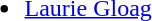<table style="width:100%;">
<tr>
<td style="vertical-align:top; width:20%;"><br><ul><li> <a href='#'>Laurie Gloag</a></li></ul></td>
<td style="vertical-align:top; width:20%;"></td>
<td style="vertical-align:top; width:20%;"></td>
<td style="vertical-align:top; width:20%;"></td>
<td style="vertical-align:top; width:20%;"></td>
</tr>
</table>
